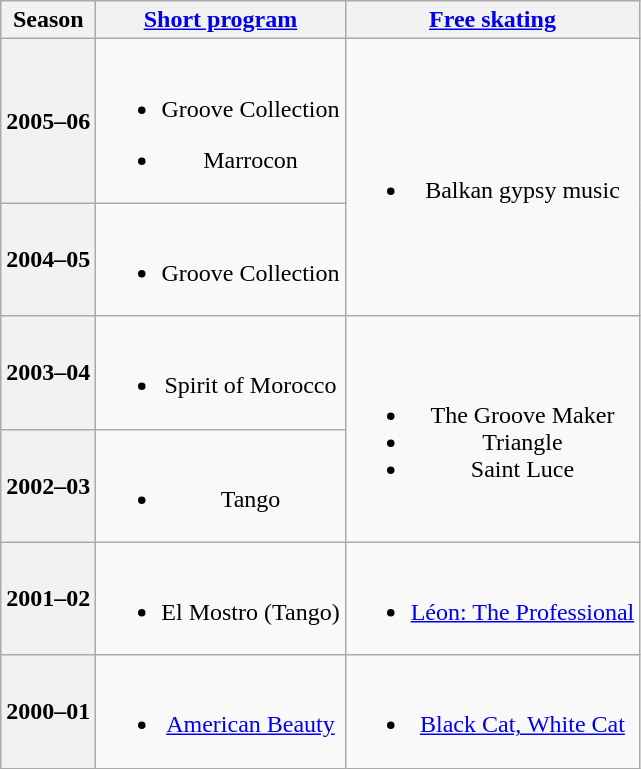<table class=wikitable style=text-align:center>
<tr>
<th>Season</th>
<th><a href='#'>Short program</a></th>
<th><a href='#'>Free skating</a></th>
</tr>
<tr>
<th>2005–06 <br> </th>
<td><br><ul><li>Groove Collection <br></li></ul><ul><li>Marrocon <br></li></ul></td>
<td rowspan=2><br><ul><li>Balkan gypsy music <br></li></ul></td>
</tr>
<tr>
<th>2004–05 <br> </th>
<td><br><ul><li>Groove Collection <br></li></ul></td>
</tr>
<tr>
<th>2003–04 <br> </th>
<td><br><ul><li>Spirit of Morocco</li></ul></td>
<td rowspan=2><br><ul><li>The Groove Maker <br></li><li>Triangle <br></li><li>Saint Luce <br></li></ul></td>
</tr>
<tr>
<th>2002–03 <br> </th>
<td><br><ul><li>Tango <br></li></ul></td>
</tr>
<tr>
<th>2001–02 <br> </th>
<td><br><ul><li>El Mostro (Tango) <br></li></ul></td>
<td><br><ul><li><a href='#'>Léon: The Professional</a> <br></li></ul></td>
</tr>
<tr>
<th>2000–01 <br> </th>
<td><br><ul><li><a href='#'>American Beauty</a> <br></li></ul></td>
<td><br><ul><li><a href='#'>Black Cat, White Cat</a> <br></li></ul></td>
</tr>
</table>
